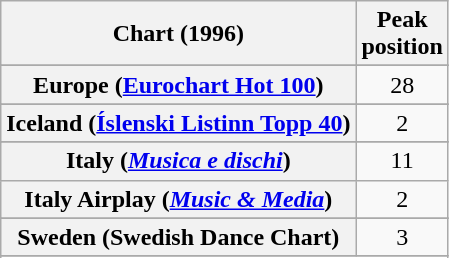<table class="wikitable sortable plainrowheaders" style="text-align:center">
<tr>
<th scope="col">Chart (1996)</th>
<th scope="col">Peak<br>position</th>
</tr>
<tr>
</tr>
<tr>
</tr>
<tr>
</tr>
<tr>
</tr>
<tr>
<th scope="row">Europe (<a href='#'>Eurochart Hot 100</a>)</th>
<td>28</td>
</tr>
<tr>
</tr>
<tr>
</tr>
<tr>
<th scope="row">Iceland (<a href='#'>Íslenski Listinn Topp 40</a>)</th>
<td>2</td>
</tr>
<tr>
</tr>
<tr>
<th scope="row">Italy (<em><a href='#'>Musica e dischi</a></em>)</th>
<td>11</td>
</tr>
<tr>
<th scope="row">Italy Airplay (<em><a href='#'>Music & Media</a></em>)</th>
<td>2</td>
</tr>
<tr>
</tr>
<tr>
</tr>
<tr>
</tr>
<tr>
</tr>
<tr>
</tr>
<tr>
</tr>
<tr>
<th scope="row">Sweden (Swedish Dance Chart)</th>
<td>3</td>
</tr>
<tr>
</tr>
<tr>
</tr>
<tr>
</tr>
<tr>
</tr>
<tr>
</tr>
<tr>
</tr>
<tr>
</tr>
<tr>
</tr>
</table>
